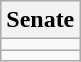<table class=wikitable align="center">
<tr>
<th>Senate</th>
</tr>
<tr>
<td></td>
</tr>
<tr align="center">
<td></td>
</tr>
</table>
